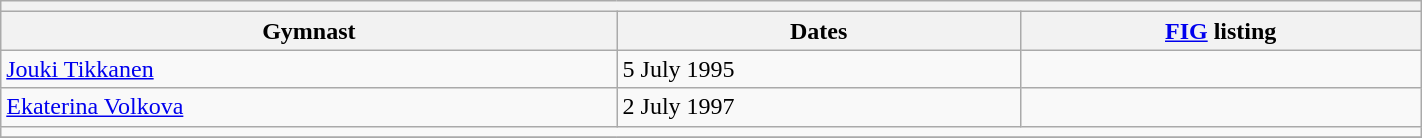<table class="wikitable mw-collapsible mw-collapsed" width="75%">
<tr>
<th colspan="3"></th>
</tr>
<tr>
<th>Gymnast</th>
<th>Dates</th>
<th><a href='#'>FIG</a> listing</th>
</tr>
<tr>
<td><a href='#'>Jouki Tikkanen</a></td>
<td>5 July 1995</td>
<td></td>
</tr>
<tr>
<td><a href='#'>Ekaterina Volkova</a></td>
<td>2 July 1997</td>
<td></td>
</tr>
<tr>
<td colspan="3"></td>
</tr>
<tr>
</tr>
</table>
